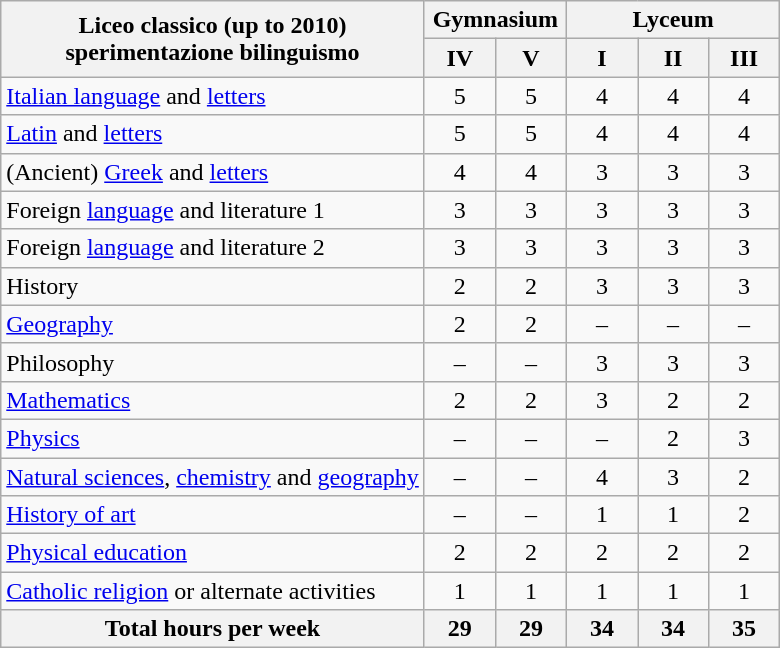<table class="wikitable">
<tr>
<th rowspan="2">Liceo classico (up to 2010)<br>sperimentazione bilinguismo</th>
<th colspan="2">Gymnasium</th>
<th colspan="3">Lyceum</th>
</tr>
<tr>
<th width="40">IV</th>
<th width="40">V</th>
<th width="40">I</th>
<th width="40">II</th>
<th width="40">III</th>
</tr>
<tr align="center">
<td align="left"><a href='#'>Italian language</a> and <a href='#'>letters</a></td>
<td>5</td>
<td>5</td>
<td>4</td>
<td>4</td>
<td>4</td>
</tr>
<tr align="center">
<td align="left"><a href='#'>Latin</a> and <a href='#'>letters</a></td>
<td>5</td>
<td>5</td>
<td>4</td>
<td>4</td>
<td>4</td>
</tr>
<tr align="center">
<td align="left">(Ancient) <a href='#'>Greek</a> and <a href='#'>letters</a></td>
<td>4</td>
<td>4</td>
<td>3</td>
<td>3</td>
<td>3</td>
</tr>
<tr align="center">
<td align="left">Foreign <a href='#'>language</a> and literature 1</td>
<td>3</td>
<td>3</td>
<td>3</td>
<td>3</td>
<td>3</td>
</tr>
<tr align="center">
<td align="left">Foreign <a href='#'>language</a> and literature 2</td>
<td>3</td>
<td>3</td>
<td>3</td>
<td>3</td>
<td>3</td>
</tr>
<tr align="center">
<td align="left">History</td>
<td>2</td>
<td>2</td>
<td>3</td>
<td>3</td>
<td>3</td>
</tr>
<tr align="center">
<td align="left"><a href='#'>Geography</a></td>
<td>2</td>
<td>2</td>
<td>–</td>
<td>–</td>
<td>–</td>
</tr>
<tr align="center">
<td align="left">Philosophy</td>
<td>–</td>
<td>–</td>
<td>3</td>
<td>3</td>
<td>3</td>
</tr>
<tr align="center">
<td align="left"><a href='#'>Mathematics</a></td>
<td>2</td>
<td>2</td>
<td>3</td>
<td>2</td>
<td>2</td>
</tr>
<tr align="center">
<td align="left"><a href='#'>Physics</a></td>
<td>–</td>
<td>–</td>
<td>–</td>
<td>2</td>
<td>3</td>
</tr>
<tr align="center">
<td align="left"><a href='#'>Natural sciences</a>, <a href='#'>chemistry</a> and <a href='#'>geography</a></td>
<td>–</td>
<td>–</td>
<td>4</td>
<td>3</td>
<td>2</td>
</tr>
<tr align="center">
<td align="left"><a href='#'>History of art</a></td>
<td>–</td>
<td>–</td>
<td>1</td>
<td>1</td>
<td>2</td>
</tr>
<tr align="center">
<td align="left"><a href='#'>Physical education</a></td>
<td>2</td>
<td>2</td>
<td>2</td>
<td>2</td>
<td>2</td>
</tr>
<tr align="center">
<td align="left"><a href='#'>Catholic religion</a> or alternate activities</td>
<td>1</td>
<td>1</td>
<td>1</td>
<td>1</td>
<td>1</td>
</tr>
<tr>
<th>Total hours per week</th>
<th>29</th>
<th>29</th>
<th>34</th>
<th>34</th>
<th>35</th>
</tr>
</table>
